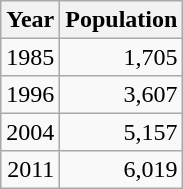<table class="wikitable" style="line-height:1.1em;">
<tr>
<th>Year</th>
<th>Population</th>
</tr>
<tr align="right">
<td>1985</td>
<td>1,705</td>
</tr>
<tr align="right">
<td>1996</td>
<td>3,607</td>
</tr>
<tr align="right">
<td>2004</td>
<td>5,157</td>
</tr>
<tr align="right">
<td>2011</td>
<td>6,019</td>
</tr>
</table>
